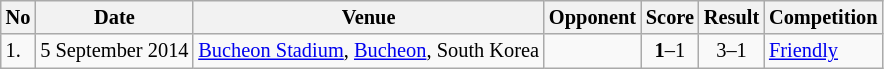<table class="wikitable" style="font-size:85%;">
<tr>
<th>No</th>
<th>Date</th>
<th>Venue</th>
<th>Opponent</th>
<th>Score</th>
<th>Result</th>
<th>Competition</th>
</tr>
<tr>
<td>1.</td>
<td>5 September 2014</td>
<td><a href='#'>Bucheon Stadium</a>, <a href='#'>Bucheon</a>, South Korea</td>
<td></td>
<td align=center><strong>1</strong>–1</td>
<td align=center>3–1</td>
<td><a href='#'>Friendly</a></td>
</tr>
</table>
